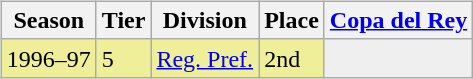<table>
<tr>
<td valign="top" width=0%><br><table class="wikitable">
<tr style="background:#f0f6fa;">
<th>Season</th>
<th>Tier</th>
<th>Division</th>
<th>Place</th>
<th><a href='#'>Copa del Rey</a></th>
</tr>
<tr>
<td style="background:#EFEF99;">1996–97</td>
<td style="background:#EFEF99;">5</td>
<td style="background:#EFEF99;"><a href='#'>Reg. Pref.</a></td>
<td style="background:#EFEF99;">2nd</td>
<th style="background:#efefef;"></th>
</tr>
</table>
</td>
</tr>
</table>
